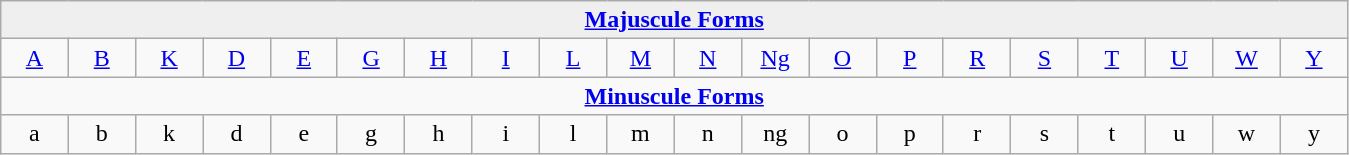<table class="wikitable" style="border-collapse:collapse;">
<tr>
<td bgcolor="#EFEFEF" align="center" colspan="20"><strong><a href='#'>Majuscule Forms</a></strong></td>
</tr>
<tr>
<td width=3% align="center"><a href='#'>A</a></td>
<td width=3% align="center"><a href='#'>B</a></td>
<td width=3% align="center"><a href='#'>K</a></td>
<td width=3% align="center"><a href='#'>D</a></td>
<td width=3% align="center"><a href='#'>E</a></td>
<td width=3% align="center"><a href='#'>G</a></td>
<td width=3% align="center"><a href='#'>H</a></td>
<td width=3% align="center"><a href='#'>I</a></td>
<td width=3% align="center"><a href='#'>L</a></td>
<td width=3% align="center"><a href='#'>M</a></td>
<td width=3% align="center"><a href='#'>N</a></td>
<td width=3% align="center"><a href='#'>Ng</a></td>
<td width=3% align="center"><a href='#'>O</a></td>
<td width=3% align="center"><a href='#'>P</a></td>
<td width=3% align="center"><a href='#'>R</a></td>
<td width=3% align="center"><a href='#'>S</a></td>
<td width=3% align="center"><a href='#'>T</a></td>
<td width=3% align="center"><a href='#'>U</a></td>
<td width=3% align="center"><a href='#'>W</a></td>
<td width=3% align="center"><a href='#'>Y</a></td>
</tr>
<tr>
<td align="center" colspan="20"><strong><a href='#'>Minuscule Forms</a></strong></td>
</tr>
<tr>
<td align="center">a</td>
<td align="center">b</td>
<td align="center">k</td>
<td align="center">d</td>
<td align="center">e</td>
<td align="center">g</td>
<td align="center">h</td>
<td align="center">i</td>
<td align="center">l</td>
<td align="center">m</td>
<td align="center">n</td>
<td align="center">ng</td>
<td align="center">o</td>
<td align="center">p</td>
<td align="center">r</td>
<td align="center">s</td>
<td align="center">t</td>
<td align="center">u</td>
<td align="center">w</td>
<td align="center">y</td>
</tr>
</table>
